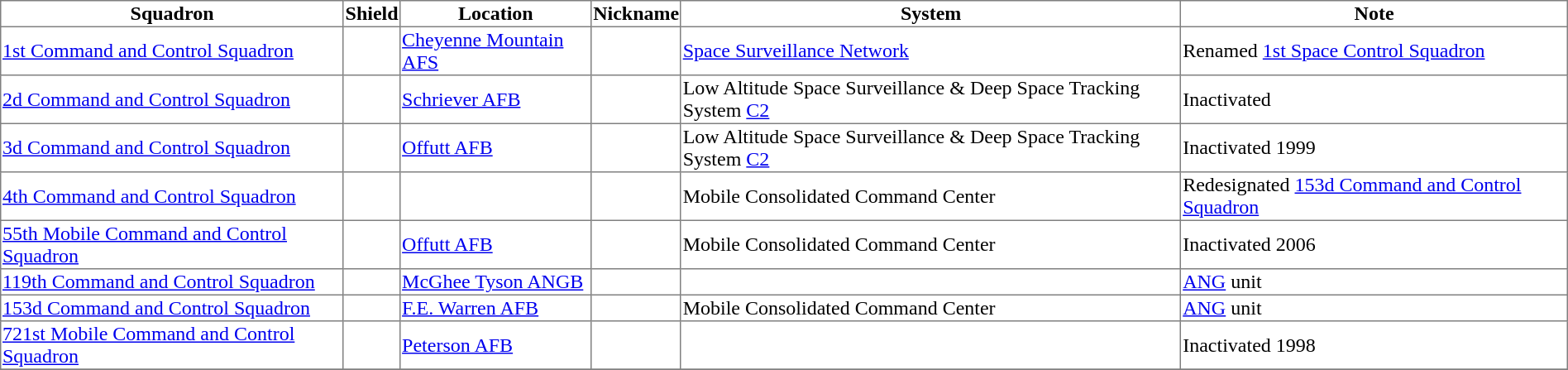<table border=1 style="border-collapse: collapse;">
<tr>
<th>Squadron</th>
<th>Shield</th>
<th>Location</th>
<th>Nickname</th>
<th>System</th>
<th>Note</th>
</tr>
<tr>
<td><a href='#'>1st Command and Control Squadron</a></td>
<td></td>
<td><a href='#'>Cheyenne Mountain AFS</a></td>
<td></td>
<td><a href='#'>Space Surveillance Network</a></td>
<td>Renamed <a href='#'>1st Space Control Squadron</a></td>
</tr>
<tr>
<td><a href='#'>2d Command and Control Squadron</a></td>
<td></td>
<td><a href='#'>Schriever AFB</a></td>
<td></td>
<td>Low Altitude Space Surveillance & Deep Space Tracking System <a href='#'>C2</a></td>
<td>Inactivated</td>
</tr>
<tr>
<td><a href='#'>3d Command and Control Squadron</a></td>
<td></td>
<td><a href='#'>Offutt AFB</a></td>
<td></td>
<td>Low Altitude Space Surveillance & Deep Space Tracking System <a href='#'>C2</a></td>
<td>Inactivated 1999</td>
</tr>
<tr>
<td><a href='#'>4th Command and Control Squadron</a></td>
<td></td>
<td></td>
<td></td>
<td>Mobile Consolidated Command Center</td>
<td>Redesignated <a href='#'>153d Command and Control Squadron</a></td>
</tr>
<tr>
<td><a href='#'>55th Mobile Command and Control Squadron</a></td>
<td></td>
<td><a href='#'>Offutt AFB</a></td>
<td></td>
<td>Mobile Consolidated Command Center</td>
<td>Inactivated 2006</td>
</tr>
<tr>
<td><a href='#'>119th Command and Control Squadron</a></td>
<td></td>
<td><a href='#'>McGhee Tyson ANGB</a></td>
<td></td>
<td></td>
<td><a href='#'>ANG</a> unit</td>
</tr>
<tr>
<td><a href='#'>153d Command and Control Squadron</a></td>
<td></td>
<td><a href='#'>F.E. Warren AFB</a></td>
<td></td>
<td>Mobile Consolidated Command Center</td>
<td><a href='#'>ANG</a> unit</td>
</tr>
<tr>
<td><a href='#'>721st Mobile Command and Control Squadron</a></td>
<td></td>
<td><a href='#'>Peterson AFB</a></td>
<td></td>
<td></td>
<td>Inactivated 1998</td>
</tr>
<tr>
</tr>
</table>
